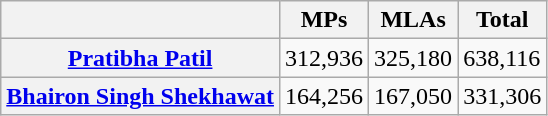<table class="wikitable">
<tr>
<th> </th>
<th>MPs</th>
<th>MLAs</th>
<th>Total</th>
</tr>
<tr>
<th><a href='#'>Pratibha Patil</a></th>
<td>312,936</td>
<td>325,180</td>
<td>638,116</td>
</tr>
<tr>
<th><a href='#'>Bhairon Singh Shekhawat</a></th>
<td>164,256</td>
<td>167,050</td>
<td>331,306</td>
</tr>
</table>
